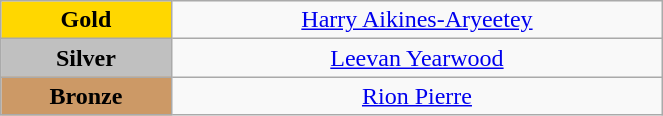<table class="wikitable" style="text-align:center; " width="35%">
<tr>
<td bgcolor="gold"><strong>Gold</strong></td>
<td><a href='#'>Harry Aikines-Aryeetey</a><br>  <small><em></em></small></td>
</tr>
<tr>
<td bgcolor="silver"><strong>Silver</strong></td>
<td><a href='#'>Leevan Yearwood</a><br>  <small><em></em></small></td>
</tr>
<tr>
<td bgcolor="CC9966"><strong>Bronze</strong></td>
<td><a href='#'>Rion Pierre</a><br>  <small><em></em></small></td>
</tr>
</table>
